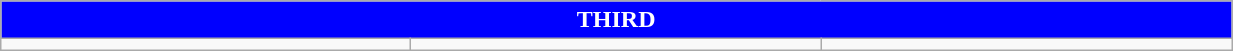<table class="wikitable collapsible collapsed" style="width:65%">
<tr>
<th colspan=6 ! style="color:white; background:blue">THIRD</th>
</tr>
<tr>
<td></td>
<td></td>
<td></td>
</tr>
</table>
